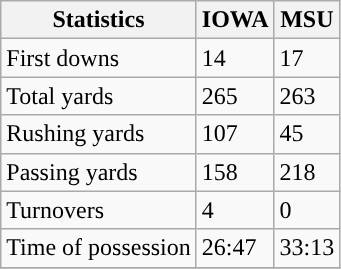<table class="wikitable">
<tr>
<th>Statistics</th>
<th>IOWA</th>
<th>MSU</th>
</tr>
<tr>
<td>First downs</td>
<td>14</td>
<td>17</td>
</tr>
<tr>
<td>Total yards</td>
<td>265</td>
<td>263</td>
</tr>
<tr>
<td>Rushing yards</td>
<td>107</td>
<td>45</td>
</tr>
<tr>
<td>Passing yards</td>
<td>158</td>
<td>218</td>
</tr>
<tr>
<td>Turnovers</td>
<td>4</td>
<td>0</td>
</tr>
<tr>
<td>Time of possession</td>
<td>26:47</td>
<td>33:13</td>
</tr>
<tr>
</tr>
</table>
